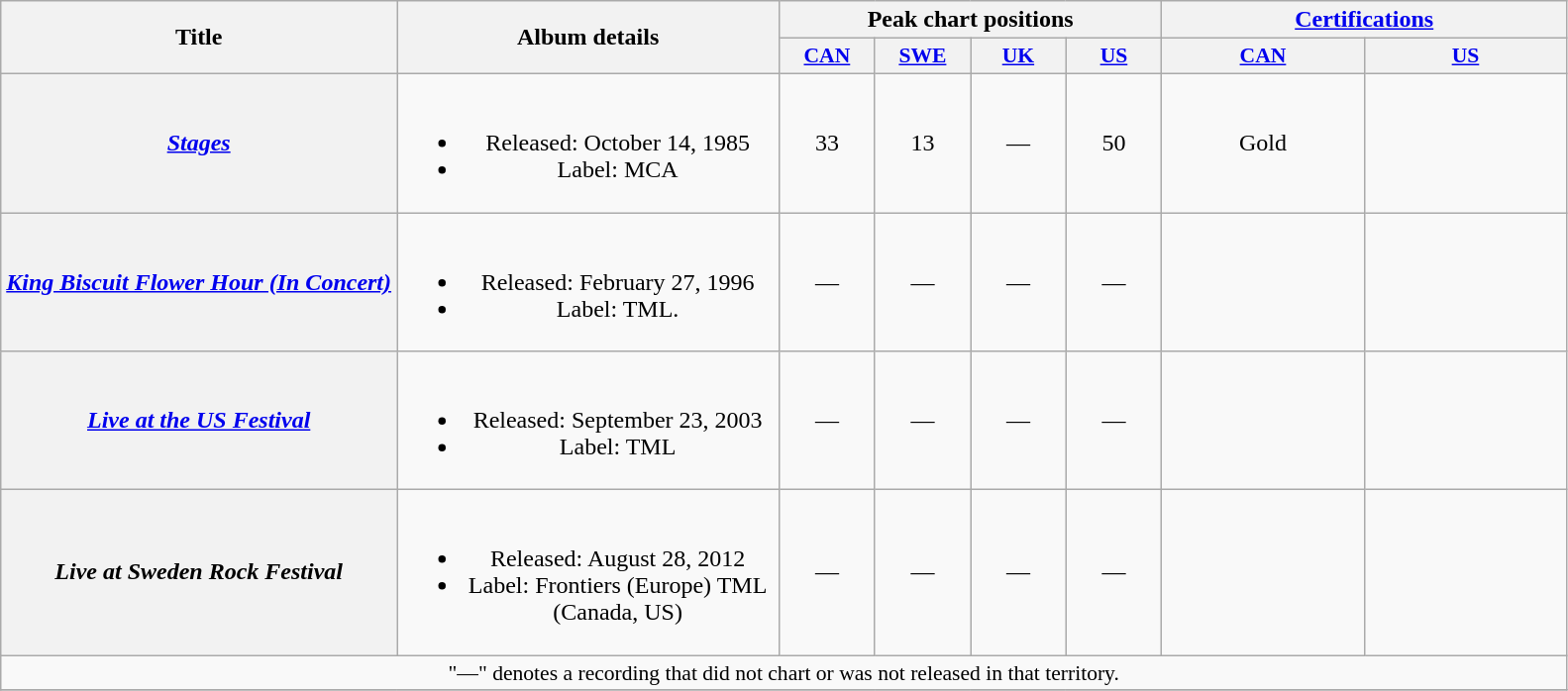<table class="wikitable plainrowheaders" style="text-align:center;">
<tr>
<th rowspan="2">Title</th>
<th rowspan="2" width="250">Album details</th>
<th colspan="4">Peak chart positions</th>
<th colspan="2"><a href='#'>Certifications</a></th>
</tr>
<tr>
<th style="width:4em;font-size:90%"><a href='#'>CAN</a><br></th>
<th style="width:4em;font-size:90%"><a href='#'>SWE</a><br></th>
<th style="width:4em;font-size:90%"><a href='#'>UK</a><br></th>
<th style="width:4em;font-size:90%"><a href='#'>US</a><br></th>
<th style="width:9em;font-size:90%"><a href='#'>CAN</a><br></th>
<th style="width:9em;font-size:90%"><a href='#'>US</a><br></th>
</tr>
<tr>
<th scope="row"><em><a href='#'>Stages</a></em></th>
<td><br><ul><li>Released: October 14, 1985</li><li>Label: MCA</li></ul></td>
<td>33</td>
<td>13</td>
<td>—</td>
<td>50</td>
<td>Gold</td>
<td></td>
</tr>
<tr>
<th scope="row"><em><a href='#'>King Biscuit Flower Hour (In Concert)</a></em></th>
<td><br><ul><li>Released: February 27, 1996</li><li>Label: TML.</li></ul></td>
<td>—</td>
<td>—</td>
<td>—</td>
<td>—</td>
<td></td>
<td></td>
</tr>
<tr>
<th scope="row"><em><a href='#'>Live at the US Festival</a></em></th>
<td><br><ul><li>Released: September 23, 2003</li><li>Label: TML</li></ul></td>
<td>—</td>
<td>—</td>
<td>—</td>
<td>—</td>
<td></td>
<td></td>
</tr>
<tr>
<th scope="row"><em>Live at Sweden Rock Festival</em></th>
<td><br><ul><li>Released: August 28, 2012</li><li>Label: Frontiers (Europe) TML (Canada, US)</li></ul></td>
<td>—</td>
<td>—</td>
<td>—</td>
<td>—</td>
<td></td>
<td></td>
</tr>
<tr>
<td colspan="8" style="font-size:90%">"—" denotes a recording that did not chart or was not released in that territory.</td>
</tr>
<tr>
</tr>
</table>
